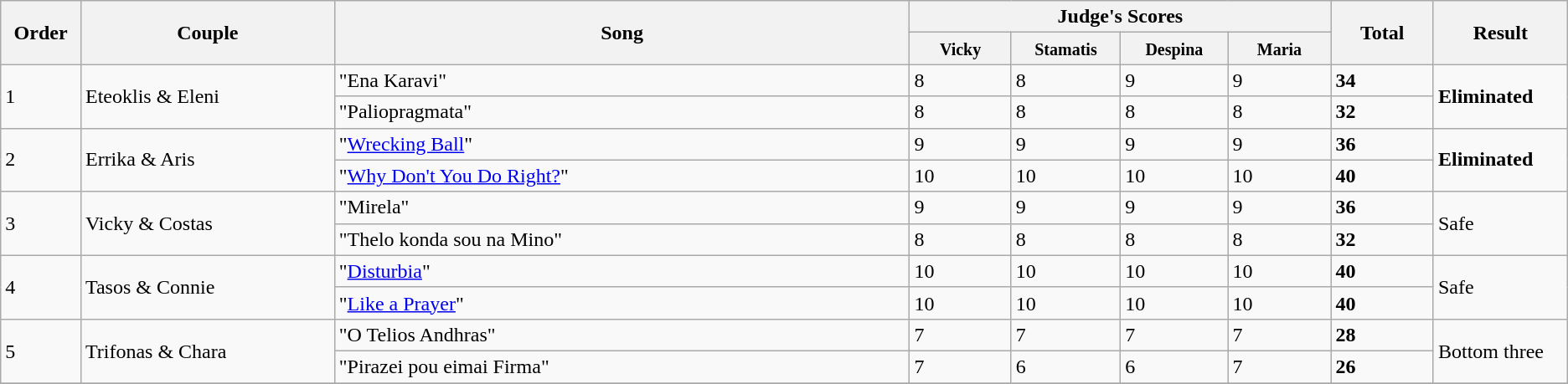<table class="wikitable sortable center">
<tr>
<th rowspan="2" style="width: 4em">Order</th>
<th rowspan="2" style="width: 17em">Couple</th>
<th rowspan="2" style="width: 40em">Song</th>
<th colspan="4">Judge's Scores</th>
<th rowspan="2" style="width: 6em">Total</th>
<th rowspan="2" style="width: 7em">Result</th>
</tr>
<tr>
<th style="width: 6em"><small>Vicky</small></th>
<th style="width: 6em"><small>Stamatis</small></th>
<th style="width: 6em"><small>Despina</small></th>
<th style="width: 6em"><small>Maria</small></th>
</tr>
<tr>
<td rowspan="2">1</td>
<td rowspan="2">Eteoklis & Eleni</td>
<td>"Ena Karavi"</td>
<td>8</td>
<td>8</td>
<td>9</td>
<td>9</td>
<td><strong>34</strong></td>
<td rowspan="2"><strong>Eliminated</strong></td>
</tr>
<tr>
<td>"Paliopragmata"</td>
<td>8</td>
<td>8</td>
<td>8</td>
<td>8</td>
<td><strong>32</strong></td>
</tr>
<tr>
<td rowspan="2">2</td>
<td rowspan="2">Errika & Aris</td>
<td>"<a href='#'>Wrecking Ball</a>"</td>
<td>9</td>
<td>9</td>
<td>9</td>
<td>9</td>
<td><strong>36</strong></td>
<td rowspan="2"><strong>Eliminated</strong></td>
</tr>
<tr>
<td>"<a href='#'>Why Don't You Do Right?</a>"</td>
<td>10</td>
<td>10</td>
<td>10</td>
<td>10</td>
<td><strong>40</strong></td>
</tr>
<tr>
<td rowspan="2">3</td>
<td rowspan="2">Vicky & Costas</td>
<td>"Mirela"</td>
<td>9</td>
<td>9</td>
<td>9</td>
<td>9</td>
<td><strong>36</strong></td>
<td rowspan="2">Safe</td>
</tr>
<tr>
<td>"Thelo konda sou na Mino"</td>
<td>8</td>
<td>8</td>
<td>8</td>
<td>8</td>
<td><strong>32</strong></td>
</tr>
<tr>
<td rowspan="2">4</td>
<td rowspan="2">Tasos & Connie</td>
<td>"<a href='#'>Disturbia</a>"</td>
<td>10</td>
<td>10</td>
<td>10</td>
<td>10</td>
<td><strong>40</strong></td>
<td rowspan="2">Safe</td>
</tr>
<tr>
<td>"<a href='#'>Like a Prayer</a>"</td>
<td>10</td>
<td>10</td>
<td>10</td>
<td>10</td>
<td><strong>40</strong></td>
</tr>
<tr>
<td rowspan="2">5</td>
<td rowspan="2">Trifonas & Chara</td>
<td>"O Telios Andhras"</td>
<td>7</td>
<td>7</td>
<td>7</td>
<td>7</td>
<td><strong>28</strong></td>
<td rowspan="2">Bottom three</td>
</tr>
<tr>
<td>"Pirazei pou eimai Firma"</td>
<td>7</td>
<td>6</td>
<td>6</td>
<td>7</td>
<td><strong>26</strong></td>
</tr>
<tr>
</tr>
</table>
